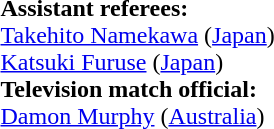<table width=100% style="font-size: 100%">
<tr>
<td><br>
<br><strong>Assistant referees:</strong>
<br><a href='#'>Takehito Namekawa</a> (<a href='#'>Japan</a>)
<br><a href='#'>Katsuki Furuse</a> (<a href='#'>Japan</a>)
<br><strong>Television match official:</strong>
<br><a href='#'>Damon Murphy</a> (<a href='#'>Australia</a>)</td>
</tr>
</table>
